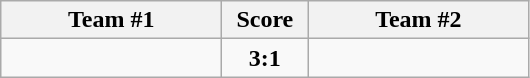<table class="wikitable" style="text-align:center;">
<tr>
<th width=140>Team #1</th>
<th width=50>Score</th>
<th width=140>Team #2</th>
</tr>
<tr>
<td style="text-align:right;"></td>
<td><strong>3:1</strong></td>
<td style="text-align:left;"></td>
</tr>
</table>
